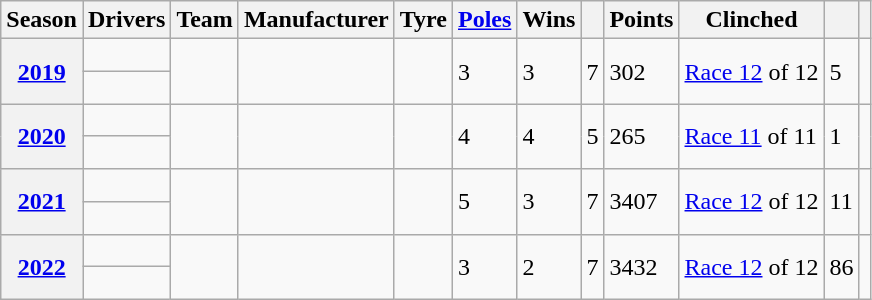<table class="wikitable">
<tr>
<th>Season</th>
<th>Drivers</th>
<th>Team</th>
<th>Manufacturer</th>
<th>Tyre</th>
<th><a href='#'>Poles</a></th>
<th>Wins</th>
<th></th>
<th>Points</th>
<th>Clinched</th>
<th></th>
<th></th>
</tr>
<tr>
<th rowspan="2"><a href='#'>2019</a></th>
<td></td>
<td rowspan="2"></td>
<td rowspan="2"></td>
<td rowspan="2"></td>
<td rowspan="2">3</td>
<td rowspan="2">3</td>
<td rowspan="2">7</td>
<td rowspan="2">302</td>
<td rowspan="2"><a href='#'>Race 12</a> of 12</td>
<td rowspan="2">5</td>
<td rowspan="2"><br><br></td>
</tr>
<tr>
<td></td>
</tr>
<tr>
<th rowspan="2"><a href='#'>2020</a></th>
<td></td>
<td rowspan="2"></td>
<td rowspan="2"></td>
<td rowspan="2"></td>
<td rowspan="2">4</td>
<td rowspan="2">4</td>
<td rowspan="2">5</td>
<td rowspan="2">265</td>
<td rowspan="2"><a href='#'>Race 11</a> of 11</td>
<td rowspan="2">1</td>
<td rowspan="2"><br><br></td>
</tr>
<tr>
<td></td>
</tr>
<tr>
<th rowspan="2"><a href='#'>2021</a></th>
<td></td>
<td rowspan="2"></td>
<td rowspan="2"></td>
<td rowspan="2"></td>
<td rowspan="2">5</td>
<td rowspan="2">3</td>
<td rowspan="2">7</td>
<td rowspan="2">3407</td>
<td rowspan="2"><a href='#'>Race 12</a> of 12</td>
<td rowspan="2">11</td>
<td rowspan="2"><br><br></td>
</tr>
<tr>
<td></td>
</tr>
<tr>
<th rowspan="2"><a href='#'>2022</a></th>
<td></td>
<td rowspan="2"></td>
<td rowspan="2"></td>
<td rowspan="2"></td>
<td rowspan="2">3</td>
<td rowspan="2">2</td>
<td rowspan="2">7</td>
<td rowspan="2">3432</td>
<td rowspan="2"><a href='#'>Race 12</a> of 12</td>
<td rowspan="2">86</td>
<td rowspan="2"><br><br></td>
</tr>
<tr>
<td></td>
</tr>
</table>
